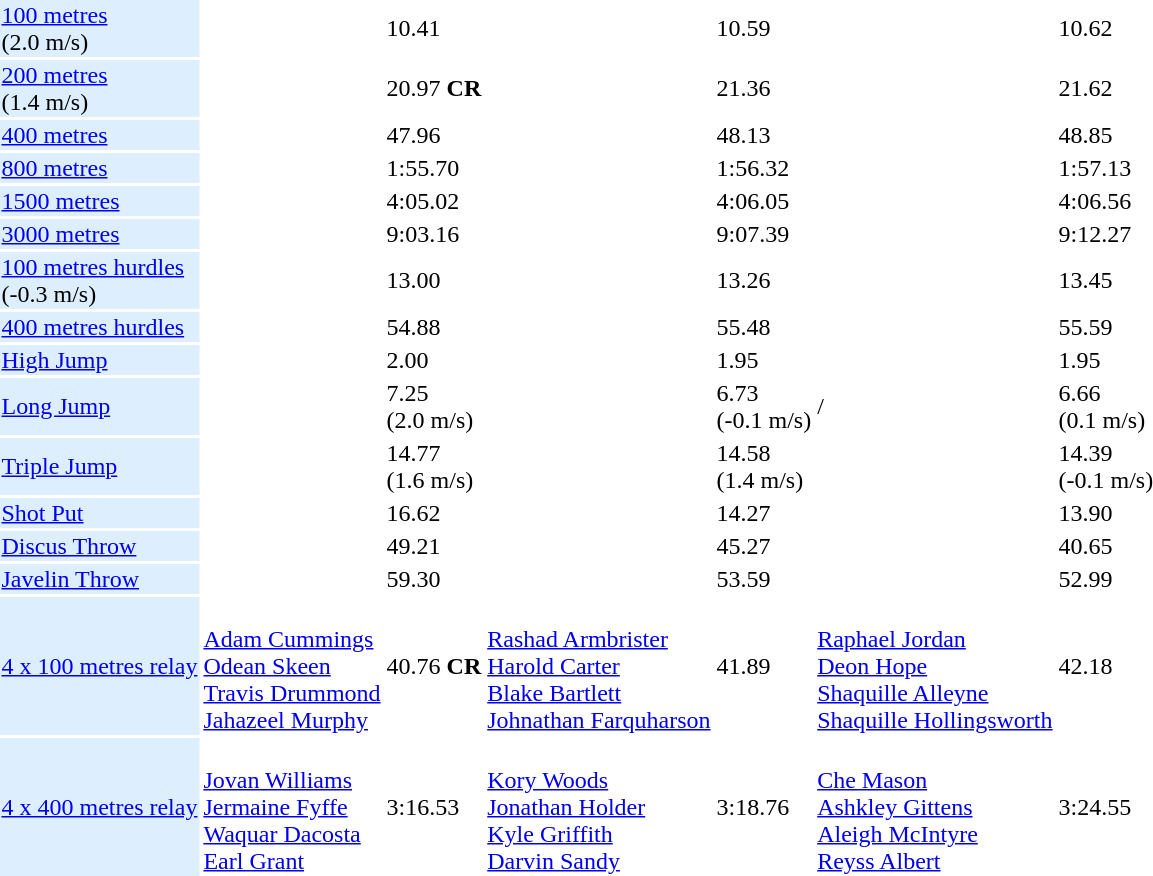<table>
<tr>
<td bgcolor = DDEEFF><a href='#'>100 metres</a> <br> (2.0 m/s)</td>
<td></td>
<td>10.41</td>
<td></td>
<td>10.59</td>
<td></td>
<td>10.62</td>
</tr>
<tr>
<td bgcolor = DDEEFF><a href='#'>200 metres</a> <br> (1.4 m/s)</td>
<td></td>
<td>20.97 <strong>CR</strong></td>
<td></td>
<td>21.36</td>
<td></td>
<td>21.62</td>
</tr>
<tr>
<td bgcolor = DDEEFF><a href='#'>400 metres</a></td>
<td></td>
<td>47.96</td>
<td></td>
<td>48.13</td>
<td></td>
<td>48.85</td>
</tr>
<tr>
<td bgcolor = DDEEFF><a href='#'>800 metres</a></td>
<td></td>
<td>1:55.70</td>
<td></td>
<td>1:56.32</td>
<td></td>
<td>1:57.13</td>
</tr>
<tr>
<td bgcolor = DDEEFF><a href='#'>1500 metres</a></td>
<td></td>
<td>4:05.02</td>
<td></td>
<td>4:06.05</td>
<td></td>
<td>4:06.56</td>
</tr>
<tr>
<td bgcolor = DDEEFF><a href='#'>3000 metres</a></td>
<td></td>
<td>9:03.16</td>
<td></td>
<td>9:07.39</td>
<td></td>
<td>9:12.27</td>
</tr>
<tr>
<td bgcolor = DDEEFF><a href='#'>100 metres hurdles</a> <br> (-0.3 m/s)</td>
<td></td>
<td>13.00</td>
<td></td>
<td>13.26</td>
<td></td>
<td>13.45</td>
</tr>
<tr>
<td bgcolor = DDEEFF><a href='#'>400 metres hurdles</a></td>
<td></td>
<td>54.88</td>
<td></td>
<td>55.48</td>
<td></td>
<td>55.59</td>
</tr>
<tr>
<td bgcolor = DDEEFF><a href='#'>High Jump</a></td>
<td></td>
<td>2.00</td>
<td></td>
<td>1.95</td>
<td></td>
<td>1.95</td>
</tr>
<tr>
<td bgcolor = DDEEFF><a href='#'>Long Jump</a></td>
<td></td>
<td>7.25 <br> (2.0 m/s)</td>
<td></td>
<td>6.73 <br> (-0.1 m/s)</td>
<td>/</td>
<td>6.66 <br> (0.1 m/s)</td>
</tr>
<tr>
<td bgcolor = DDEEFF><a href='#'>Triple Jump</a></td>
<td></td>
<td>14.77 <br> (1.6 m/s)</td>
<td></td>
<td>14.58 <br> (1.4 m/s)</td>
<td></td>
<td>14.39 <br> (-0.1 m/s)</td>
</tr>
<tr>
<td bgcolor = DDEEFF><a href='#'>Shot Put</a></td>
<td></td>
<td>16.62</td>
<td></td>
<td>14.27</td>
<td></td>
<td>13.90</td>
</tr>
<tr>
<td bgcolor = DDEEFF><a href='#'>Discus Throw</a></td>
<td></td>
<td>49.21</td>
<td></td>
<td>45.27</td>
<td></td>
<td>40.65</td>
</tr>
<tr>
<td bgcolor = DDEEFF><a href='#'>Javelin Throw</a></td>
<td></td>
<td>59.30</td>
<td></td>
<td>53.59</td>
<td></td>
<td>52.99</td>
</tr>
<tr>
<td bgcolor = DDEEFF><a href='#'>4 x 100 metres relay</a></td>
<td>  <br> <a href='#'>Adam Cummings</a> <br> <a href='#'>Odean Skeen</a> <br> <a href='#'>Travis Drummond</a> <br> <a href='#'>Jahazeel Murphy</a></td>
<td>40.76 <strong>CR</strong></td>
<td>  <br> <a href='#'>Rashad Armbrister</a> <br> <a href='#'>Harold Carter</a> <br> <a href='#'>Blake Bartlett</a> <br> <a href='#'>Johnathan Farquharson</a></td>
<td>41.89</td>
<td>  <br> <a href='#'>Raphael Jordan</a> <br> <a href='#'>Deon Hope</a> <br> <a href='#'>Shaquille Alleyne</a> <br> <a href='#'>Shaquille Hollingsworth</a></td>
<td>42.18</td>
</tr>
<tr>
<td bgcolor = DDEEFF><a href='#'>4 x 400 metres relay</a></td>
<td>  <br> <a href='#'>Jovan Williams</a> <br> <a href='#'>Jermaine Fyffe</a> <br> <a href='#'>Waquar Dacosta</a> <br> <a href='#'>Earl Grant</a></td>
<td>3:16.53</td>
<td>   <br> <a href='#'>Kory Woods</a> <br> <a href='#'>Jonathan Holder</a> <br> <a href='#'>Kyle Griffith</a> <br> <a href='#'>Darvin Sandy</a></td>
<td>3:18.76</td>
<td>  <br> <a href='#'>Che Mason</a> <br> <a href='#'>Ashkley Gittens</a> <br> <a href='#'>Aleigh McIntyre</a> <br> <a href='#'>Reyss Albert</a></td>
<td>3:24.55</td>
</tr>
</table>
